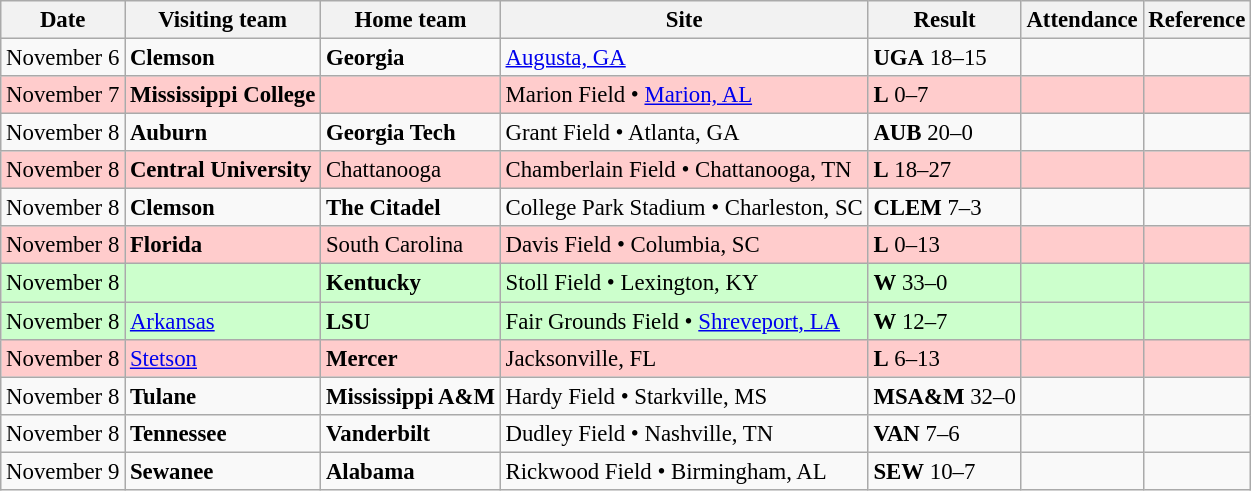<table class="wikitable" style="font-size:95%;">
<tr>
<th>Date</th>
<th>Visiting team</th>
<th>Home team</th>
<th>Site</th>
<th>Result</th>
<th>Attendance</th>
<th class="unsortable">Reference</th>
</tr>
<tr bgcolor=>
<td>November 6</td>
<td><strong>Clemson</strong></td>
<td><strong>Georgia</strong></td>
<td><a href='#'>Augusta, GA</a></td>
<td><strong>UGA</strong> 18–15</td>
<td></td>
<td></td>
</tr>
<tr bgcolor=ffcccc>
<td>November 7</td>
<td><strong>Mississippi College</strong></td>
<td></td>
<td>Marion Field • <a href='#'>Marion, AL</a></td>
<td><strong>L</strong> 0–7</td>
<td></td>
<td></td>
</tr>
<tr bgcolor=>
<td>November 8</td>
<td><strong>Auburn</strong></td>
<td><strong>Georgia Tech</strong></td>
<td>Grant Field • Atlanta, GA</td>
<td><strong>AUB</strong> 20–0</td>
<td></td>
<td></td>
</tr>
<tr bgcolor=ffcccc>
<td>November 8</td>
<td><strong>Central University</strong></td>
<td>Chattanooga</td>
<td>Chamberlain Field • Chattanooga, TN</td>
<td><strong>L</strong> 18–27</td>
<td></td>
<td></td>
</tr>
<tr bgcolor=>
<td>November 8</td>
<td><strong>Clemson</strong></td>
<td><strong>The Citadel</strong></td>
<td>College Park Stadium • Charleston, SC</td>
<td><strong>CLEM</strong> 7–3</td>
<td></td>
<td></td>
</tr>
<tr bgcolor=ffcccc>
<td>November 8</td>
<td><strong>Florida</strong></td>
<td>South Carolina</td>
<td>Davis Field • Columbia, SC</td>
<td><strong>L</strong> 0–13</td>
<td></td>
<td></td>
</tr>
<tr bgcolor=ccffcc>
<td>November 8</td>
<td></td>
<td><strong>Kentucky</strong></td>
<td>Stoll Field • Lexington, KY</td>
<td><strong>W</strong> 33–0</td>
<td></td>
<td></td>
</tr>
<tr bgcolor=ccffcc>
<td>November 8</td>
<td><a href='#'>Arkansas</a></td>
<td><strong>LSU</strong></td>
<td>Fair Grounds Field • <a href='#'>Shreveport, LA</a></td>
<td><strong>W</strong> 12–7</td>
<td></td>
<td></td>
</tr>
<tr bgcolor=ffcccc>
<td>November 8</td>
<td><a href='#'>Stetson</a></td>
<td><strong>Mercer</strong></td>
<td>Jacksonville, FL</td>
<td><strong>L</strong> 6–13</td>
<td></td>
<td></td>
</tr>
<tr bgcolor=>
<td>November 8</td>
<td><strong>Tulane</strong></td>
<td><strong>Mississippi A&M</strong></td>
<td>Hardy Field • Starkville, MS</td>
<td><strong>MSA&M</strong> 32–0</td>
<td></td>
<td></td>
</tr>
<tr bgcolor=>
<td>November 8</td>
<td><strong>Tennessee</strong></td>
<td><strong>Vanderbilt</strong></td>
<td>Dudley Field • Nashville, TN</td>
<td><strong>VAN</strong> 7–6</td>
<td></td>
<td></td>
</tr>
<tr bgcolor=>
<td>November 9</td>
<td><strong>Sewanee</strong></td>
<td><strong>Alabama</strong></td>
<td>Rickwood Field • Birmingham, AL</td>
<td><strong>SEW</strong> 10–7</td>
<td></td>
<td></td>
</tr>
</table>
